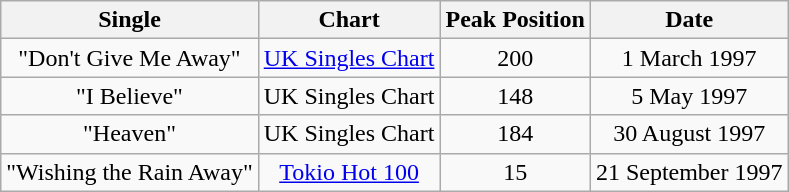<table class="wikitable" style="text-align:center;">
<tr>
<th>Single</th>
<th>Chart</th>
<th>Peak Position</th>
<th>Date</th>
</tr>
<tr>
<td>"Don't Give Me Away"</td>
<td><a href='#'>UK Singles Chart</a></td>
<td>200</td>
<td>1 March 1997</td>
</tr>
<tr>
<td>"I Believe"</td>
<td>UK Singles Chart</td>
<td>148</td>
<td>5 May 1997</td>
</tr>
<tr>
<td>"Heaven"</td>
<td>UK Singles Chart</td>
<td>184</td>
<td>30 August 1997</td>
</tr>
<tr>
<td>"Wishing the Rain Away"</td>
<td><a href='#'>Tokio Hot 100</a></td>
<td>15</td>
<td>21 September 1997</td>
</tr>
</table>
